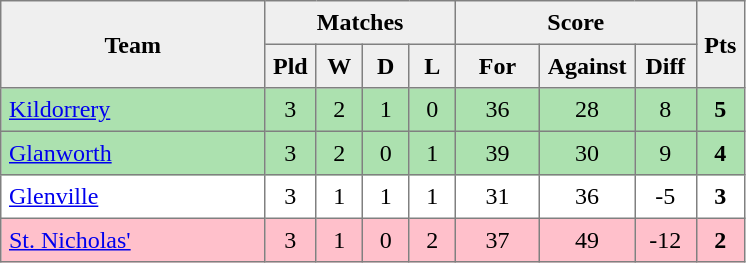<table style=border-collapse:collapse border=1 cellspacing=0 cellpadding=5>
<tr align=center bgcolor=#efefef>
<th rowspan=2 width=165>Team</th>
<th colspan=4>Matches</th>
<th colspan=3>Score</th>
<th rowspan=2width=20>Pts</th>
</tr>
<tr align=center bgcolor=#efefef>
<th width=20>Pld</th>
<th width=20>W</th>
<th width=20>D</th>
<th width=20>L</th>
<th width=45>For</th>
<th width=45>Against</th>
<th width=30>Diff</th>
</tr>
<tr align=center style="background:#ACE1AF;">
<td style="text-align:left;"><a href='#'>Kildorrery</a></td>
<td>3</td>
<td>2</td>
<td>1</td>
<td>0</td>
<td>36</td>
<td>28</td>
<td>8</td>
<td><strong>5</strong></td>
</tr>
<tr align=center style="background:#ACE1AF;">
<td style="text-align:left;"><a href='#'>Glanworth</a></td>
<td>3</td>
<td>2</td>
<td>0</td>
<td>1</td>
<td>39</td>
<td>30</td>
<td>9</td>
<td><strong>4</strong></td>
</tr>
<tr align=center>
<td style="text-align:left;"><a href='#'>Glenville</a></td>
<td>3</td>
<td>1</td>
<td>1</td>
<td>1</td>
<td>31</td>
<td>36</td>
<td>-5</td>
<td><strong>3</strong></td>
</tr>
<tr align=center style="background:#FFC0CB;">
<td style="text-align:left;"><a href='#'>St. Nicholas'</a></td>
<td>3</td>
<td>1</td>
<td>0</td>
<td>2</td>
<td>37</td>
<td>49</td>
<td>-12</td>
<td><strong>2</strong></td>
</tr>
</table>
